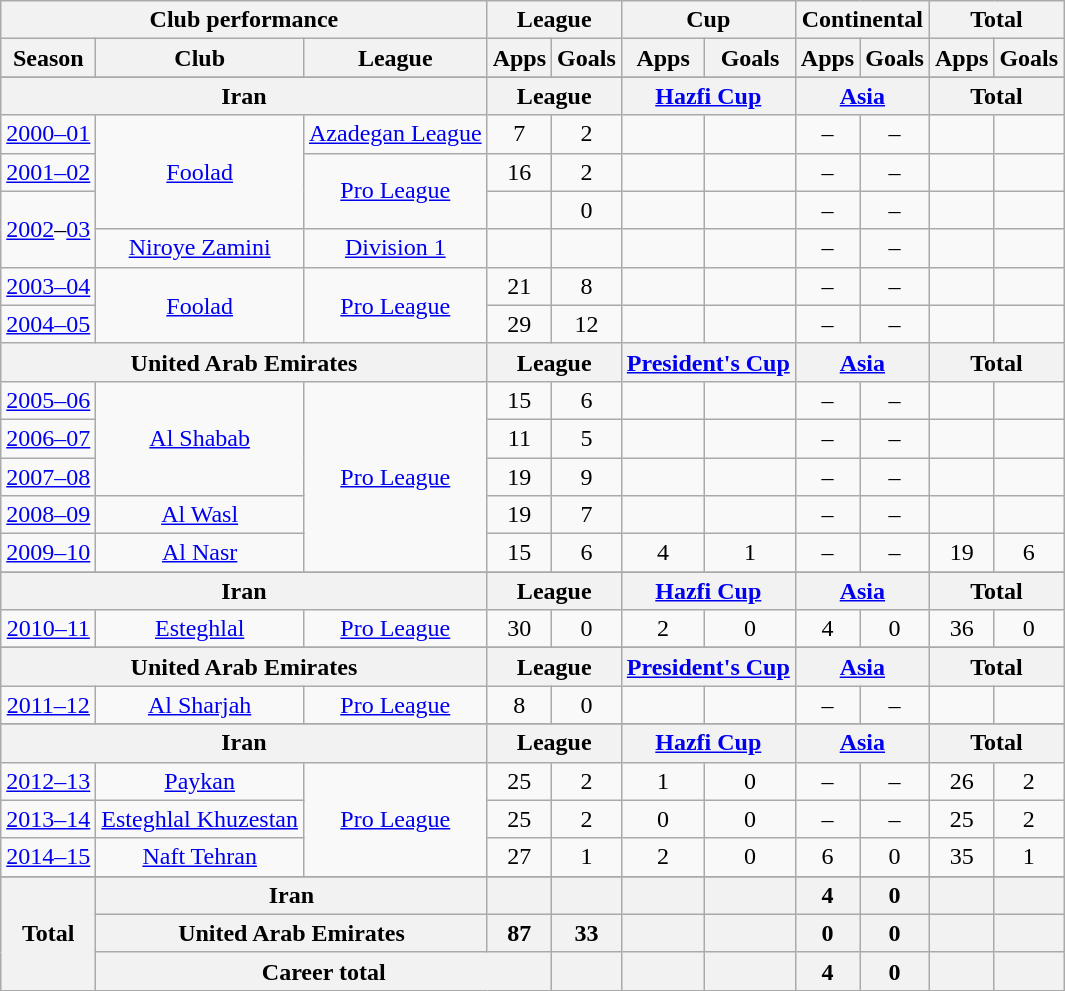<table class="wikitable" style="text-align:center">
<tr>
<th colspan=3>Club performance</th>
<th colspan=2>League</th>
<th colspan=2>Cup</th>
<th colspan=2>Continental</th>
<th colspan=2>Total</th>
</tr>
<tr>
<th>Season</th>
<th>Club</th>
<th>League</th>
<th>Apps</th>
<th>Goals</th>
<th>Apps</th>
<th>Goals</th>
<th>Apps</th>
<th>Goals</th>
<th>Apps</th>
<th>Goals</th>
</tr>
<tr>
</tr>
<tr>
<th colspan=3>Iran</th>
<th colspan=2>League</th>
<th colspan=2><a href='#'>Hazfi Cup</a></th>
<th colspan=2><a href='#'>Asia</a></th>
<th colspan=2>Total</th>
</tr>
<tr>
<td><a href='#'>2000–01</a></td>
<td rowspan="3"><a href='#'>Foolad</a></td>
<td rowspan="1"><a href='#'>Azadegan League</a></td>
<td>7</td>
<td>2</td>
<td></td>
<td></td>
<td>–</td>
<td>–</td>
<td></td>
<td></td>
</tr>
<tr>
<td><a href='#'>2001–02</a></td>
<td rowspan="2"><a href='#'>Pro League</a></td>
<td>16</td>
<td>2</td>
<td></td>
<td></td>
<td>–</td>
<td>–</td>
<td></td>
<td></td>
</tr>
<tr>
<td rowspan="2"><a href='#'>2002</a>–<a href='#'>03</a></td>
<td></td>
<td>0</td>
<td></td>
<td></td>
<td>–</td>
<td>–</td>
<td></td>
<td></td>
</tr>
<tr>
<td><a href='#'>Niroye Zamini</a></td>
<td><a href='#'>Division 1</a></td>
<td></td>
<td></td>
<td></td>
<td></td>
<td>–</td>
<td>–</td>
<td></td>
<td></td>
</tr>
<tr>
<td><a href='#'>2003–04</a></td>
<td rowspan="2"><a href='#'>Foolad</a></td>
<td rowspan="2"><a href='#'>Pro League</a></td>
<td>21</td>
<td>8</td>
<td></td>
<td></td>
<td>–</td>
<td>–</td>
<td></td>
<td></td>
</tr>
<tr>
<td><a href='#'>2004–05</a></td>
<td>29</td>
<td>12</td>
<td></td>
<td></td>
<td>–</td>
<td>–</td>
<td></td>
<td></td>
</tr>
<tr>
<th colspan=3>United Arab Emirates</th>
<th colspan=2>League</th>
<th colspan=2><a href='#'>President's Cup</a></th>
<th colspan=2><a href='#'>Asia</a></th>
<th colspan=2>Total</th>
</tr>
<tr>
<td><a href='#'>2005–06</a></td>
<td rowspan="3"><a href='#'>Al Shabab</a></td>
<td rowspan="5"><a href='#'>Pro League</a></td>
<td>15</td>
<td>6</td>
<td></td>
<td></td>
<td>–</td>
<td>–</td>
<td></td>
<td></td>
</tr>
<tr>
<td><a href='#'>2006–07</a></td>
<td>11</td>
<td>5</td>
<td></td>
<td></td>
<td>–</td>
<td>–</td>
<td></td>
<td></td>
</tr>
<tr>
<td><a href='#'>2007–08</a></td>
<td>19</td>
<td>9</td>
<td></td>
<td></td>
<td>–</td>
<td>–</td>
<td></td>
<td></td>
</tr>
<tr>
<td><a href='#'>2008–09</a></td>
<td rowspan="1"><a href='#'>Al Wasl</a></td>
<td>19</td>
<td>7</td>
<td></td>
<td></td>
<td>–</td>
<td>–</td>
<td></td>
<td></td>
</tr>
<tr>
<td><a href='#'>2009–10</a></td>
<td rowspan="1"><a href='#'>Al Nasr</a></td>
<td>15</td>
<td>6</td>
<td>4</td>
<td>1</td>
<td>–</td>
<td>–</td>
<td>19</td>
<td>6</td>
</tr>
<tr>
</tr>
<tr>
<th colspan=3>Iran</th>
<th colspan=2>League</th>
<th colspan=2><a href='#'>Hazfi Cup</a></th>
<th colspan=2><a href='#'>Asia</a></th>
<th colspan=2>Total</th>
</tr>
<tr>
<td><a href='#'>2010–11</a></td>
<td rowspan="1"><a href='#'>Esteghlal</a></td>
<td rowspan="1"><a href='#'>Pro League</a></td>
<td>30</td>
<td>0</td>
<td>2</td>
<td>0</td>
<td>4</td>
<td>0</td>
<td>36</td>
<td>0</td>
</tr>
<tr>
</tr>
<tr>
<th colspan=3>United Arab Emirates</th>
<th colspan=2>League</th>
<th colspan=2><a href='#'>President's Cup</a></th>
<th colspan=2><a href='#'>Asia</a></th>
<th colspan=2>Total</th>
</tr>
<tr>
<td><a href='#'>2011–12</a></td>
<td rowspan="1"><a href='#'>Al Sharjah</a></td>
<td rowspan="1"><a href='#'>Pro League</a></td>
<td>8</td>
<td>0</td>
<td></td>
<td></td>
<td>–</td>
<td>–</td>
<td></td>
<td></td>
</tr>
<tr>
</tr>
<tr>
<th colspan=3>Iran</th>
<th colspan=2>League</th>
<th colspan=2><a href='#'>Hazfi Cup</a></th>
<th colspan=2><a href='#'>Asia</a></th>
<th colspan=2>Total</th>
</tr>
<tr>
<td><a href='#'>2012–13</a></td>
<td><a href='#'>Paykan</a></td>
<td rowspan="3"><a href='#'>Pro League</a></td>
<td>25</td>
<td>2</td>
<td>1</td>
<td>0</td>
<td>–</td>
<td>–</td>
<td>26</td>
<td>2</td>
</tr>
<tr>
<td><a href='#'>2013–14</a></td>
<td><a href='#'>Esteghlal Khuzestan</a></td>
<td>25</td>
<td>2</td>
<td>0</td>
<td>0</td>
<td>–</td>
<td>–</td>
<td>25</td>
<td>2</td>
</tr>
<tr>
<td><a href='#'>2014–15</a></td>
<td><a href='#'>Naft Tehran</a></td>
<td>27</td>
<td>1</td>
<td>2</td>
<td>0</td>
<td>6</td>
<td>0</td>
<td>35</td>
<td>1</td>
</tr>
<tr>
</tr>
<tr>
<th rowspan=3>Total</th>
<th colspan=2>Iran</th>
<th></th>
<th></th>
<th></th>
<th></th>
<th>4</th>
<th>0</th>
<th></th>
<th></th>
</tr>
<tr>
<th colspan=2>United Arab Emirates</th>
<th>87</th>
<th>33</th>
<th></th>
<th></th>
<th>0</th>
<th>0</th>
<th></th>
<th></th>
</tr>
<tr>
<th colspan=3>Career total</th>
<th></th>
<th></th>
<th></th>
<th>4</th>
<th>0</th>
<th></th>
<th></th>
</tr>
</table>
